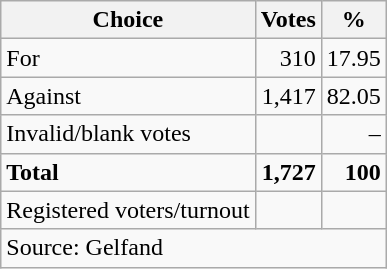<table class=wikitable style=text-align:right>
<tr>
<th>Choice</th>
<th>Votes</th>
<th>%</th>
</tr>
<tr>
<td align=left>For</td>
<td>310</td>
<td>17.95</td>
</tr>
<tr>
<td align=left>Against</td>
<td>1,417</td>
<td>82.05</td>
</tr>
<tr>
<td align=left>Invalid/blank votes</td>
<td></td>
<td>–</td>
</tr>
<tr>
<td align=left><strong>Total</strong></td>
<td><strong>1,727</strong></td>
<td><strong>100</strong></td>
</tr>
<tr>
<td align=left>Registered voters/turnout</td>
<td></td>
<td></td>
</tr>
<tr>
<td align=left colspan=3>Source: Gelfand</td>
</tr>
</table>
